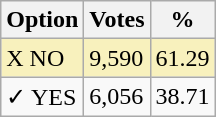<table class="wikitable">
<tr>
<th>Option</th>
<th>Votes</th>
<th>%</th>
</tr>
<tr>
<td style=background:#f8f1bd>X NO</td>
<td style=background:#f8f1bd>9,590</td>
<td style=background:#f8f1bd>61.29</td>
</tr>
<tr>
<td>✓ YES</td>
<td>6,056</td>
<td>38.71</td>
</tr>
</table>
